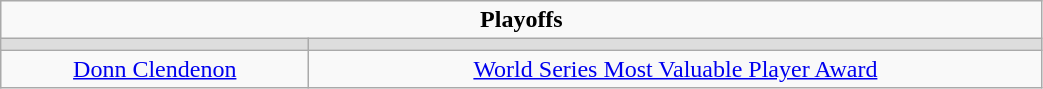<table class="wikitable" style="width:55%;">
<tr align="center">
<td colspan="10" style="text-align:center;"><strong>Playoffs</strong></td>
</tr>
<tr style="text-align:center; background:#ddd;">
<td></td>
<td></td>
</tr>
<tr align="center">
<td><a href='#'>Donn Clendenon</a></td>
<td><a href='#'>World Series Most Valuable Player Award</a></td>
</tr>
</table>
